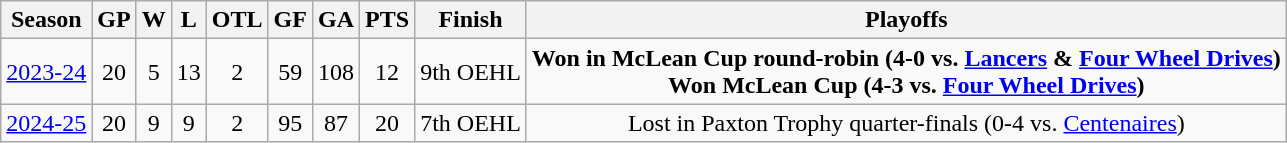<table class="wikitable">
<tr>
<th>Season</th>
<th>GP</th>
<th>W</th>
<th>L</th>
<th>OTL</th>
<th>GF</th>
<th>GA</th>
<th>PTS</th>
<th>Finish</th>
<th>Playoffs</th>
</tr>
<tr align="center">
<td><a href='#'>2023-24</a></td>
<td>20</td>
<td>5</td>
<td>13</td>
<td>2</td>
<td>59</td>
<td>108</td>
<td>12</td>
<td>9th OEHL</td>
<td><strong>Won in McLean Cup round-robin (4-0 vs. <a href='#'>Lancers</a> & <a href='#'>Four Wheel Drives</a>) <br> Won McLean Cup (4-3 vs. <a href='#'>Four Wheel Drives</a>)</strong></td>
</tr>
<tr align="center">
<td><a href='#'>2024-25</a></td>
<td>20</td>
<td>9</td>
<td>9</td>
<td>2</td>
<td>95</td>
<td>87</td>
<td>20</td>
<td>7th OEHL</td>
<td>Lost in Paxton Trophy quarter-finals (0-4 vs. <a href='#'>Centenaires</a>)</td>
</tr>
</table>
